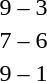<table style="text-align:center">
<tr>
<th width=200></th>
<th width=100></th>
<th width=200></th>
</tr>
<tr>
<td align=right><strong></strong></td>
<td>9 – 3</td>
<td align=left></td>
</tr>
<tr>
<td align=right><strong></strong></td>
<td>7 – 6</td>
<td align=left></td>
</tr>
<tr>
<td align=right><strong></strong></td>
<td>9 – 1</td>
<td align=left></td>
</tr>
</table>
